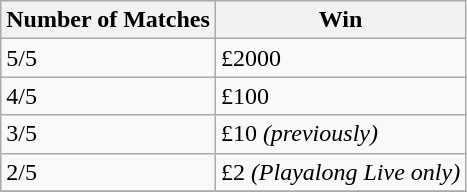<table class="wikitable">
<tr>
<th>Number of Matches</th>
<th>Win</th>
</tr>
<tr>
<td>5/5</td>
<td>£2000</td>
</tr>
<tr>
<td>4/5</td>
<td>£100</td>
</tr>
<tr>
<td>3/5</td>
<td>£10 <em>(previously)</em></td>
</tr>
<tr>
<td>2/5</td>
<td>£2 <em>(Playalong Live only)</em></td>
</tr>
<tr>
</tr>
</table>
